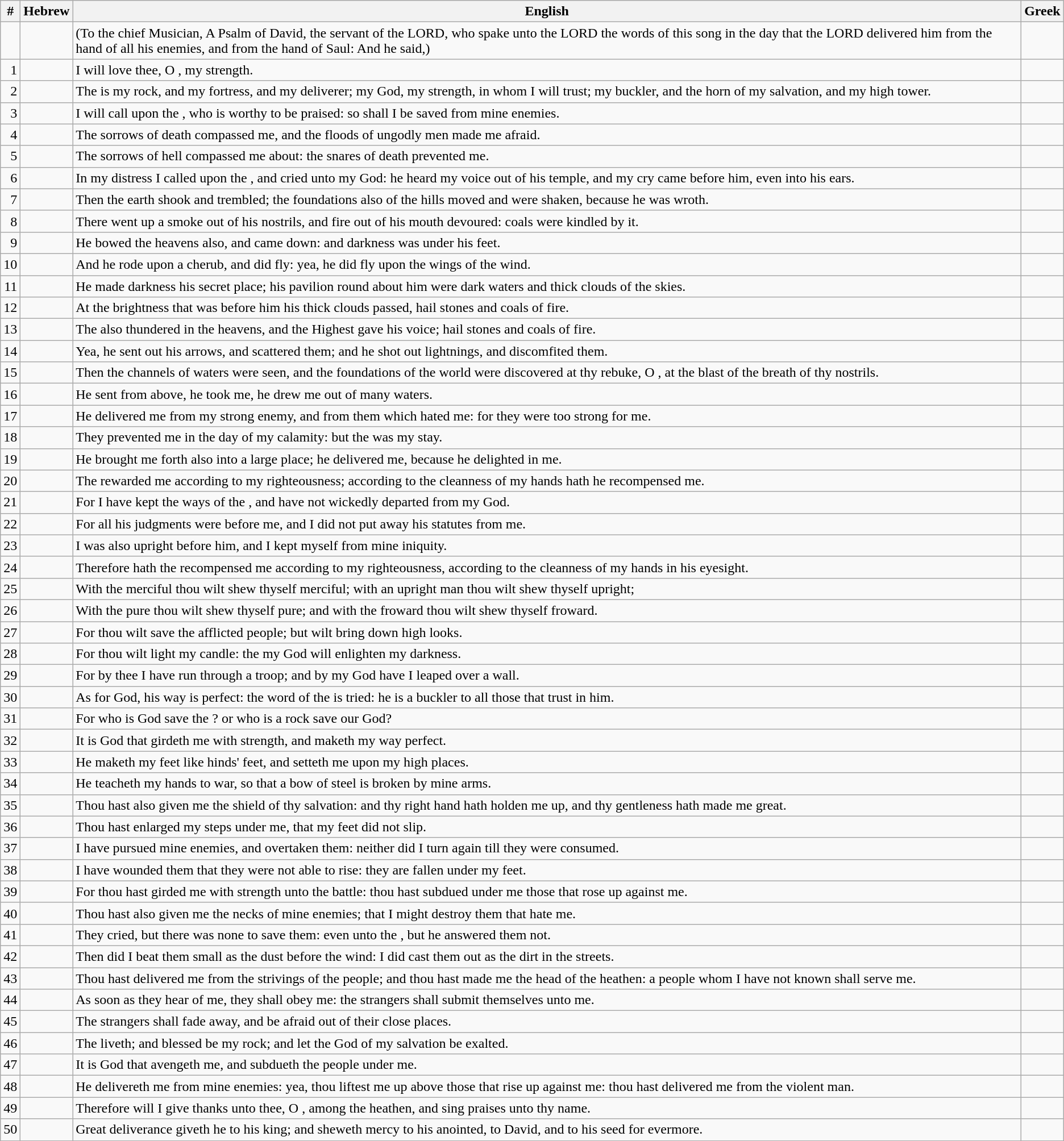<table class=wikitable>
<tr>
<th>#</th>
<th>Hebrew</th>
<th>English</th>
<th>Greek</th>
</tr>
<tr>
<td style="text-align:right"></td>
<td style="text-align:right"></td>
<td>(To the chief Musician, A Psalm of David, the servant of the LORD, who spake unto the LORD the words of this song in the day that the LORD delivered him from the hand of all his enemies, and from the hand of Saul: And he said,)</td>
<td></td>
</tr>
<tr>
<td style="text-align:right">1</td>
<td style="text-align:right"></td>
<td>I will love thee, O , my strength.</td>
<td></td>
</tr>
<tr>
<td style="text-align:right">2</td>
<td style="text-align:right"></td>
<td>The  is my rock, and my fortress, and my deliverer; my God, my strength, in whom I will trust; my buckler, and the horn of my salvation, and my high tower.</td>
<td></td>
</tr>
<tr>
<td style="text-align:right">3</td>
<td style="text-align:right"></td>
<td>I will call upon the , who is worthy to be praised: so shall I be saved from mine enemies.</td>
<td></td>
</tr>
<tr>
<td style="text-align:right">4</td>
<td style="text-align:right"></td>
<td>The sorrows of death compassed me, and the floods of ungodly men made me afraid.</td>
<td></td>
</tr>
<tr>
<td style="text-align:right">5</td>
<td style="text-align:right"></td>
<td>The sorrows of hell compassed me about: the snares of death prevented me.</td>
<td></td>
</tr>
<tr>
<td style="text-align:right">6</td>
<td style="text-align:right"></td>
<td>In my distress I called upon the , and cried unto my God: he heard my voice out of his temple, and my cry came before him, even into his ears.</td>
<td></td>
</tr>
<tr>
<td style="text-align:right">7</td>
<td style="text-align:right"></td>
<td>Then the earth shook and trembled; the foundations also of the hills moved and were shaken, because he was wroth.</td>
<td></td>
</tr>
<tr>
<td style="text-align:right">8</td>
<td style="text-align:right"></td>
<td>There went up a smoke out of his nostrils, and fire out of his mouth devoured: coals were kindled by it.</td>
<td></td>
</tr>
<tr>
<td style="text-align:right">9</td>
<td style="text-align:right"></td>
<td>He bowed the heavens also, and came down: and darkness was under his feet.</td>
<td></td>
</tr>
<tr>
<td style="text-align:right">10</td>
<td style="text-align:right"></td>
<td>And he rode upon a cherub, and did fly: yea, he did fly upon the wings of the wind.</td>
<td></td>
</tr>
<tr>
<td style="text-align:right">11</td>
<td style="text-align:right"></td>
<td>He made darkness his secret place; his pavilion round about him were dark waters and thick clouds of the skies.</td>
<td></td>
</tr>
<tr>
<td style="text-align:right">12</td>
<td style="text-align:right"></td>
<td>At the brightness that was before him his thick clouds passed, hail stones and coals of fire.</td>
<td></td>
</tr>
<tr>
<td style="text-align:right">13</td>
<td style="text-align:right"></td>
<td>The  also thundered in the heavens, and the Highest gave his voice; hail stones and coals of fire.</td>
<td></td>
</tr>
<tr>
<td style="text-align:right">14</td>
<td style="text-align:right"></td>
<td>Yea, he sent out his arrows, and scattered them; and he shot out lightnings, and discomfited them.</td>
<td></td>
</tr>
<tr>
<td style="text-align:right">15</td>
<td style="text-align:right"></td>
<td>Then the channels of waters were seen, and the foundations of the world were discovered at thy rebuke, O , at the blast of the breath of thy nostrils.</td>
<td></td>
</tr>
<tr>
<td style="text-align:right">16</td>
<td style="text-align:right"></td>
<td>He sent from above, he took me, he drew me out of many waters.</td>
<td></td>
</tr>
<tr>
<td style="text-align:right">17</td>
<td style="text-align:right"></td>
<td>He delivered me from my strong enemy, and from them which hated me: for they were too strong for me.</td>
<td></td>
</tr>
<tr>
<td style="text-align:right">18</td>
<td style="text-align:right"></td>
<td>They prevented me in the day of my calamity: but the  was my stay.</td>
<td></td>
</tr>
<tr>
<td style="text-align:right">19</td>
<td style="text-align:right"></td>
<td>He brought me forth also into a large place; he delivered me, because he delighted in me.</td>
<td></td>
</tr>
<tr>
<td style="text-align:right">20</td>
<td style="text-align:right"></td>
<td>The  rewarded me according to my righteousness; according to the cleanness of my hands hath he recompensed me.</td>
<td></td>
</tr>
<tr>
<td style="text-align:right">21</td>
<td style="text-align:right"></td>
<td>For I have kept the ways of the , and have not wickedly departed from my God.</td>
<td></td>
</tr>
<tr>
<td style="text-align:right">22</td>
<td style="text-align:right"></td>
<td>For all his judgments were before me, and I did not put away his statutes from me.</td>
<td></td>
</tr>
<tr>
<td style="text-align:right">23</td>
<td style="text-align:right"></td>
<td>I was also upright before him, and I kept myself from mine iniquity.</td>
<td></td>
</tr>
<tr>
<td style="text-align:right">24</td>
<td style="text-align:right"></td>
<td>Therefore hath the  recompensed me according to my righteousness, according to the cleanness of my hands in his eyesight.</td>
<td></td>
</tr>
<tr>
<td style="text-align:right">25</td>
<td style="text-align:right"></td>
<td>With the merciful thou wilt shew thyself merciful; with an upright man thou wilt shew thyself upright;</td>
<td></td>
</tr>
<tr>
<td style="text-align:right">26</td>
<td style="text-align:right"></td>
<td>With the pure thou wilt shew thyself pure; and with the froward thou wilt shew thyself froward.</td>
<td></td>
</tr>
<tr>
<td style="text-align:right">27</td>
<td style="text-align:right"></td>
<td>For thou wilt save the afflicted people; but wilt bring down high looks.</td>
<td></td>
</tr>
<tr>
<td style="text-align:right">28</td>
<td style="text-align:right"></td>
<td>For thou wilt light my candle: the  my God will enlighten my darkness.</td>
<td></td>
</tr>
<tr>
<td style="text-align:right">29</td>
<td style="text-align:right"></td>
<td>For by thee I have run through a troop; and by my God have I leaped over a wall.</td>
<td></td>
</tr>
<tr>
<td style="text-align:right">30</td>
<td style="text-align:right"></td>
<td>As for God, his way is perfect: the word of the  is tried: he is a buckler to all those that trust in him.</td>
<td></td>
</tr>
<tr>
<td style="text-align:right">31</td>
<td style="text-align:right"></td>
<td>For who is God save the ? or who is a rock save our God?</td>
<td></td>
</tr>
<tr>
<td style="text-align:right">32</td>
<td style="text-align:right"></td>
<td>It is God that girdeth me with strength, and maketh my way perfect.</td>
<td></td>
</tr>
<tr>
<td style="text-align:right">33</td>
<td style="text-align:right"></td>
<td>He maketh my feet like hinds' feet, and setteth me upon my high places.</td>
<td></td>
</tr>
<tr>
<td style="text-align:right">34</td>
<td style="text-align:right"></td>
<td>He teacheth my hands to war, so that a bow of steel is broken by mine arms.</td>
<td></td>
</tr>
<tr>
<td style="text-align:right">35</td>
<td style="text-align:right"></td>
<td>Thou hast also given me the shield of thy salvation: and thy right hand hath holden me up, and thy gentleness hath made me great.</td>
<td></td>
</tr>
<tr>
<td style="text-align:right">36</td>
<td style="text-align:right"></td>
<td>Thou hast enlarged my steps under me, that my feet did not slip.</td>
<td></td>
</tr>
<tr>
<td style="text-align:right">37</td>
<td style="text-align:right"></td>
<td>I have pursued mine enemies, and overtaken them: neither did I turn again till they were consumed.</td>
<td></td>
</tr>
<tr>
<td style="text-align:right">38</td>
<td style="text-align:right"></td>
<td>I have wounded them that they were not able to rise: they are fallen under my feet.</td>
<td></td>
</tr>
<tr>
<td style="text-align:right">39</td>
<td style="text-align:right"></td>
<td>For thou hast girded me with strength unto the battle: thou hast subdued under me those that rose up against me.</td>
<td></td>
</tr>
<tr>
<td style="text-align:right">40</td>
<td style="text-align:right"></td>
<td>Thou hast also given me the necks of mine enemies; that I might destroy them that hate me.</td>
<td></td>
</tr>
<tr>
<td style="text-align:right">41</td>
<td style="text-align:right"></td>
<td>They cried, but there was none to save them: even unto the , but he answered them not.</td>
<td></td>
</tr>
<tr>
<td style="text-align:right">42</td>
<td style="text-align:right"></td>
<td>Then did I beat them small as the dust before the wind: I did cast them out as the dirt in the streets.</td>
<td></td>
</tr>
<tr>
<td style="text-align:right">43</td>
<td style="text-align:right"></td>
<td>Thou hast delivered me from the strivings of the people; and thou hast made me the head of the heathen: a people whom I have not known shall serve me.</td>
<td></td>
</tr>
<tr>
<td style="text-align:right">44</td>
<td style="text-align:right"></td>
<td>As soon as they hear of me, they shall obey me: the strangers shall submit themselves unto me.</td>
<td></td>
</tr>
<tr>
<td style="text-align:right">45</td>
<td style="text-align:right"></td>
<td>The strangers shall fade away, and be afraid out of their close places.</td>
<td></td>
</tr>
<tr>
<td style="text-align:right">46</td>
<td style="text-align:right"></td>
<td>The  liveth; and blessed be my rock; and let the God of my salvation be exalted.</td>
<td></td>
</tr>
<tr>
<td style="text-align:right">47</td>
<td style="text-align:right"></td>
<td>It is God that avengeth me, and subdueth the people under me.</td>
<td></td>
</tr>
<tr>
<td style="text-align:right">48</td>
<td style="text-align:right"></td>
<td>He delivereth me from mine enemies: yea, thou liftest me up above those that rise up against me: thou hast delivered me from the violent man.</td>
<td></td>
</tr>
<tr>
<td style="text-align:right">49</td>
<td style="text-align:right"></td>
<td>Therefore will I give thanks unto thee, O , among the heathen, and sing praises unto thy name.</td>
<td></td>
</tr>
<tr>
<td style="text-align:right">50</td>
<td style="text-align:right"></td>
<td>Great deliverance giveth he to his king; and sheweth mercy to his anointed, to David, and to his seed for evermore.</td>
<td></td>
</tr>
<tr>
</tr>
</table>
